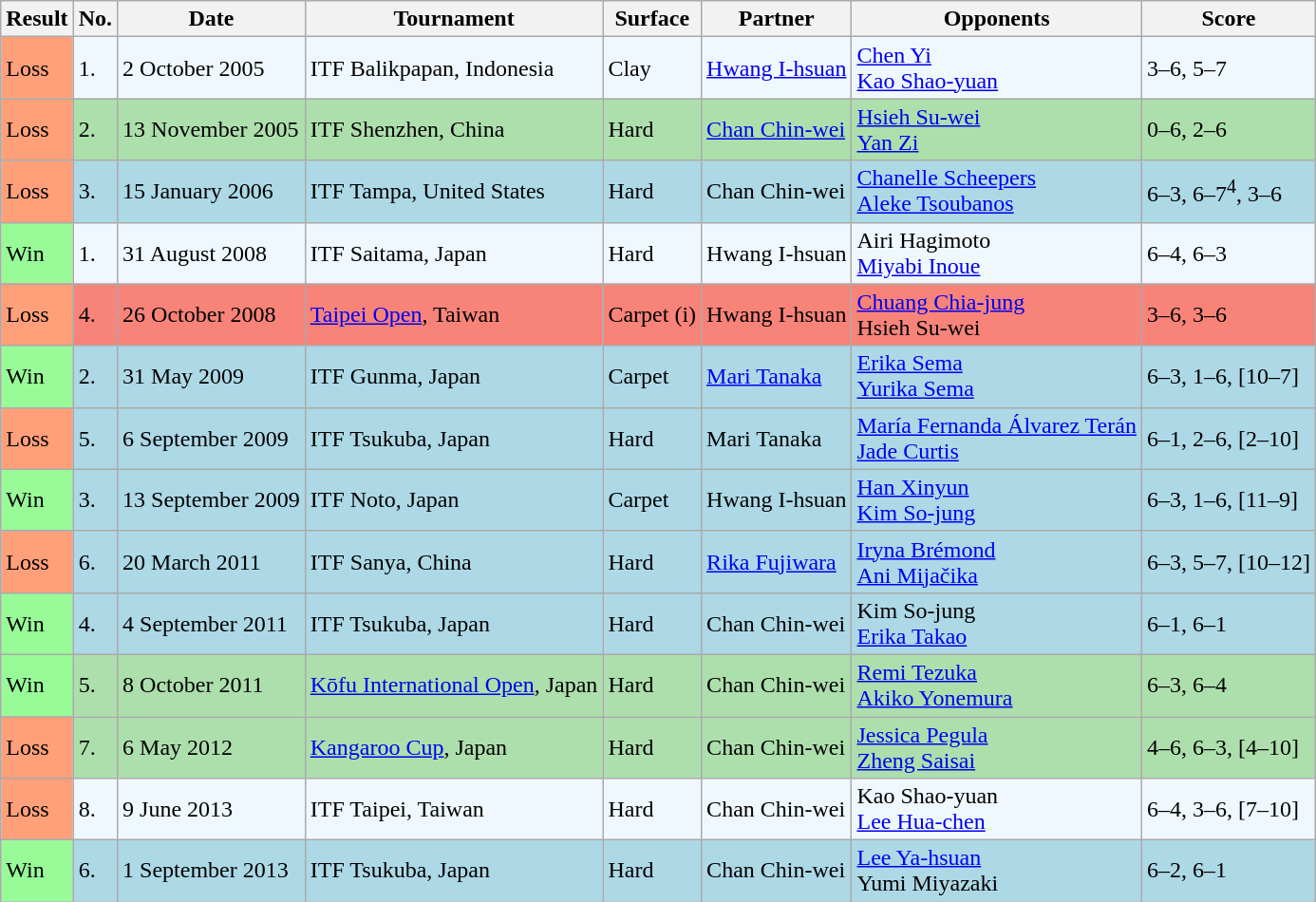<table class="sortable wikitable">
<tr>
<th>Result</th>
<th>No.</th>
<th>Date</th>
<th>Tournament</th>
<th>Surface</th>
<th>Partner</th>
<th>Opponents</th>
<th class="unsortable">Score</th>
</tr>
<tr style="background:#f0f8ff;">
<td style="background:#ffa07a;">Loss</td>
<td>1.</td>
<td>2 October 2005</td>
<td>ITF Balikpapan, Indonesia</td>
<td>Clay</td>
<td> <a href='#'>Hwang I-hsuan</a></td>
<td> <a href='#'>Chen Yi</a> <br>  <a href='#'>Kao Shao-yuan</a></td>
<td>3–6, 5–7</td>
</tr>
<tr style="background:#addfad;">
<td style="background:#ffa07a;">Loss</td>
<td>2.</td>
<td>13 November 2005</td>
<td>ITF Shenzhen, China</td>
<td>Hard</td>
<td> <a href='#'>Chan Chin-wei</a></td>
<td> <a href='#'>Hsieh Su-wei</a> <br>  <a href='#'>Yan Zi</a></td>
<td>0–6, 2–6</td>
</tr>
<tr style="background:lightblue;">
<td style="background:#ffa07a;">Loss</td>
<td>3.</td>
<td>15 January 2006</td>
<td>ITF Tampa, United States</td>
<td>Hard</td>
<td> Chan Chin-wei</td>
<td> <a href='#'>Chanelle Scheepers</a> <br>  <a href='#'>Aleke Tsoubanos</a></td>
<td>6–3, 6–7<sup>4</sup>, 3–6</td>
</tr>
<tr style="background:#f0f8ff;">
<td style="background:#98fb98;">Win</td>
<td>1.</td>
<td>31 August 2008</td>
<td>ITF Saitama, Japan</td>
<td>Hard</td>
<td> Hwang I-hsuan</td>
<td> Airi Hagimoto <br>  <a href='#'>Miyabi Inoue</a></td>
<td>6–4, 6–3</td>
</tr>
<tr style="background:#f88379;">
<td style="background:#ffa07a;">Loss</td>
<td>4.</td>
<td>26 October 2008</td>
<td><a href='#'>Taipei Open</a>, Taiwan</td>
<td>Carpet (i)</td>
<td> Hwang I-hsuan</td>
<td> <a href='#'>Chuang Chia-jung</a> <br>  Hsieh Su-wei</td>
<td>3–6, 3–6</td>
</tr>
<tr style="background:lightblue;">
<td style="background:#98fb98;">Win</td>
<td>2.</td>
<td>31 May 2009</td>
<td>ITF Gunma, Japan</td>
<td>Carpet</td>
<td> <a href='#'>Mari Tanaka</a></td>
<td> <a href='#'>Erika Sema</a> <br>  <a href='#'>Yurika Sema</a></td>
<td>6–3, 1–6, [10–7]</td>
</tr>
<tr style="background:lightblue;">
<td style="background:#ffa07a;">Loss</td>
<td>5.</td>
<td>6 September 2009</td>
<td>ITF Tsukuba, Japan</td>
<td>Hard</td>
<td> Mari Tanaka</td>
<td> <a href='#'>María Fernanda Álvarez Terán</a> <br>  <a href='#'>Jade Curtis</a></td>
<td>6–1, 2–6, [2–10]</td>
</tr>
<tr style="background:lightblue;">
<td style="background:#98fb98;">Win</td>
<td>3.</td>
<td>13 September 2009</td>
<td>ITF Noto, Japan</td>
<td>Carpet</td>
<td> Hwang I-hsuan</td>
<td> <a href='#'>Han Xinyun</a> <br>  <a href='#'>Kim So-jung</a></td>
<td>6–3, 1–6, [11–9]</td>
</tr>
<tr style="background:lightblue;">
<td style="background:#ffa07a;">Loss</td>
<td>6.</td>
<td>20 March 2011</td>
<td>ITF Sanya, China</td>
<td>Hard</td>
<td> <a href='#'>Rika Fujiwara</a></td>
<td> <a href='#'>Iryna Brémond</a> <br>  <a href='#'>Ani Mijačika</a></td>
<td>6–3, 5–7, [10–12]</td>
</tr>
<tr style="background:lightblue;">
<td style="background:#98fb98;">Win</td>
<td>4.</td>
<td>4 September 2011</td>
<td>ITF Tsukuba, Japan</td>
<td>Hard</td>
<td> Chan Chin-wei</td>
<td> Kim So-jung <br>  <a href='#'>Erika Takao</a></td>
<td>6–1, 6–1</td>
</tr>
<tr style="background:#addfad;">
<td style="background:#98fb98;">Win</td>
<td>5.</td>
<td>8 October 2011</td>
<td><a href='#'>Kōfu International Open</a>, Japan</td>
<td>Hard</td>
<td> Chan Chin-wei</td>
<td> <a href='#'>Remi Tezuka</a> <br>  <a href='#'>Akiko Yonemura</a></td>
<td>6–3, 6–4</td>
</tr>
<tr style="background:#addfad;">
<td style="background:#ffa07a;">Loss</td>
<td>7.</td>
<td>6 May 2012</td>
<td><a href='#'>Kangaroo Cup</a>, Japan</td>
<td>Hard</td>
<td> Chan Chin-wei</td>
<td> <a href='#'>Jessica Pegula</a> <br>  <a href='#'>Zheng Saisai</a></td>
<td>4–6, 6–3, [4–10]</td>
</tr>
<tr style="background:#f0f8ff;">
<td style="background:#ffa07a;">Loss</td>
<td>8.</td>
<td>9 June 2013</td>
<td>ITF Taipei, Taiwan</td>
<td>Hard</td>
<td> Chan Chin-wei</td>
<td> Kao Shao-yuan <br>  <a href='#'>Lee Hua-chen</a></td>
<td>6–4, 3–6, [7–10]</td>
</tr>
<tr style="background:lightblue;">
<td style="background:#98fb98;">Win</td>
<td>6.</td>
<td>1 September 2013</td>
<td>ITF Tsukuba, Japan</td>
<td>Hard</td>
<td> Chan Chin-wei</td>
<td> <a href='#'>Lee Ya-hsuan</a> <br>  Yumi Miyazaki</td>
<td>6–2, 6–1</td>
</tr>
</table>
